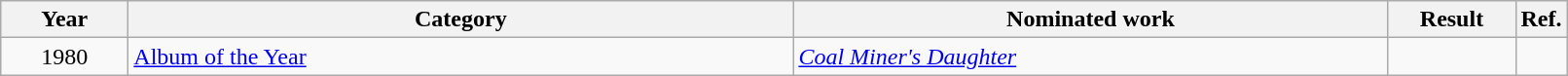<table class=wikitable>
<tr>
<th scope="col" style="width:5em;">Year</th>
<th scope="col" style="width:28em;">Category</th>
<th scope="col" style="width:25em;">Nominated work</th>
<th scope="col" style="width:5em;">Result</th>
<th>Ref.</th>
</tr>
<tr>
<td style="text-align:center;">1980</td>
<td><a href='#'>Album of the Year</a></td>
<td><em><a href='#'>Coal Miner's Daughter</a></em></td>
<td></td>
<td></td>
</tr>
</table>
